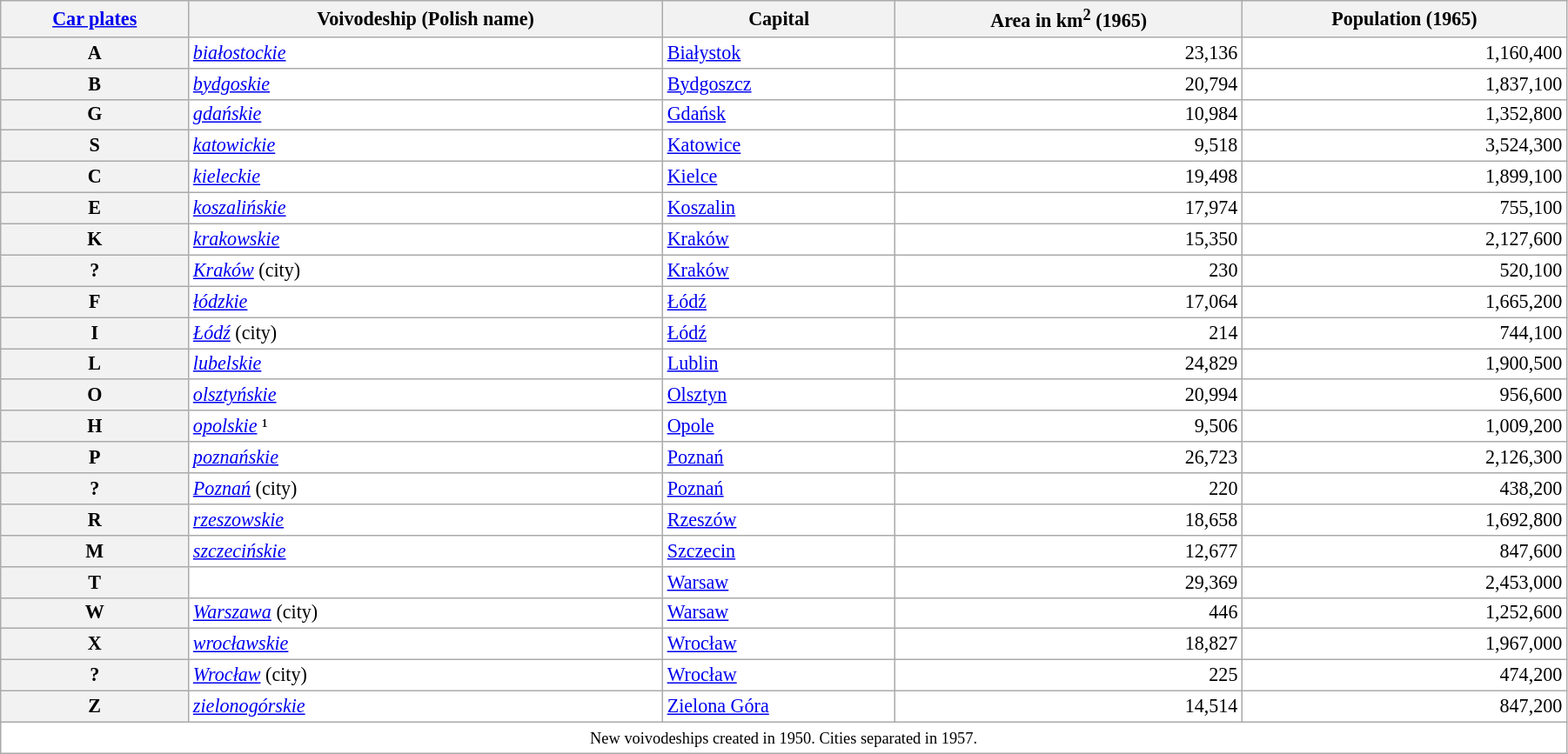<table class="wikitable sortable mw-collapsible mw-collapsed"  style="width:95%; float:center; background:#fff; font-size:92%; border:0 solid #a3bfb1; color:#000;">
<tr>
<th scope="col" width="12%"><a href='#'>Car plates</a> </th>
<th scope="col">Voivodeship (Polish name)</th>
<th scope="col">Capital</th>
<th scope="col">Area in km<sup>2</sup> (1965)</th>
<th scope="col">Population (1965)</th>
</tr>
<tr>
<th scope="row" style="text-align:center">A</th>
<td><a href='#'><em>białostockie</em></a></td>
<td><a href='#'>Białystok</a></td>
<td align="right">23,136</td>
<td align="right">1,160,400</td>
</tr>
<tr>
<th scope="row" style="text-align:center">B</th>
<td><a href='#'><em>bydgoskie</em></a></td>
<td><a href='#'>Bydgoszcz</a></td>
<td align="right">20,794</td>
<td align="right">1,837,100</td>
</tr>
<tr>
<th scope="row" style="text-align:center">G</th>
<td><a href='#'><em>gdańskie</em></a></td>
<td><a href='#'>Gdańsk</a></td>
<td align="right">10,984</td>
<td align="right">1,352,800</td>
</tr>
<tr>
<th scope="row" style="text-align:center">S</th>
<td><a href='#'><em>katowickie</em></a></td>
<td><a href='#'>Katowice</a></td>
<td align="right">9,518</td>
<td align="right">3,524,300</td>
</tr>
<tr>
<th scope="row" style="text-align:center">C</th>
<td><a href='#'><em>kieleckie</em></a></td>
<td><a href='#'>Kielce</a></td>
<td align="right">19,498</td>
<td align="right">1,899,100</td>
</tr>
<tr>
<th scope="row" style="text-align:center">E</th>
<td><a href='#'><em>koszalińskie</em></a></td>
<td><a href='#'>Koszalin</a></td>
<td align="right">17,974</td>
<td align="right">755,100</td>
</tr>
<tr>
<th scope="row" style="text-align:center">K</th>
<td><a href='#'><em>krakowskie</em></a></td>
<td><a href='#'>Kraków</a></td>
<td align="right">15,350</td>
<td align="right">2,127,600</td>
</tr>
<tr>
<th scope="row" style="text-align:center">?</th>
<td><em><a href='#'>Kraków</a></em> (city)</td>
<td><a href='#'>Kraków</a></td>
<td align="right">230</td>
<td align="right">520,100</td>
</tr>
<tr>
<th scope="row" style="text-align:center">F</th>
<td><a href='#'><em>łódzkie</em></a></td>
<td><a href='#'>Łódź</a></td>
<td align="right">17,064</td>
<td align="right">1,665,200</td>
</tr>
<tr>
<th scope="row" style="text-align:center">I</th>
<td><em><a href='#'>Łódź</a></em> (city)</td>
<td><a href='#'>Łódź</a></td>
<td align="right">214</td>
<td align="right">744,100</td>
</tr>
<tr>
<th scope="row" style="text-align:center">L</th>
<td><a href='#'><em>lubelskie</em></a></td>
<td><a href='#'>Lublin</a></td>
<td align="right">24,829</td>
<td align="right">1,900,500</td>
</tr>
<tr>
<th scope="row" style="text-align:center">O</th>
<td><a href='#'><em>olsztyńskie</em></a></td>
<td><a href='#'>Olsztyn</a></td>
<td align="right">20,994</td>
<td align="right">956,600</td>
</tr>
<tr>
<th scope="row" style="text-align:center">H</th>
<td><a href='#'><em>opolskie</em></a> ¹</td>
<td><a href='#'>Opole</a></td>
<td align="right">9,506</td>
<td align="right">1,009,200</td>
</tr>
<tr>
<th scope="row" style="text-align:center">P</th>
<td><a href='#'><em>poznańskie</em></a></td>
<td><a href='#'>Poznań</a></td>
<td align="right">26,723</td>
<td align="right">2,126,300</td>
</tr>
<tr>
<th scope="row" style="text-align:center">?</th>
<td><em><a href='#'>Poznań</a></em> (city)</td>
<td><a href='#'>Poznań</a></td>
<td align="right">220</td>
<td align="right">438,200</td>
</tr>
<tr>
<th scope="row" style="text-align:center">R</th>
<td><a href='#'><em>rzeszowskie</em></a></td>
<td><a href='#'>Rzeszów</a></td>
<td align="right">18,658</td>
<td align="right">1,692,800</td>
</tr>
<tr>
<th scope="row" style="text-align:center">M</th>
<td><a href='#'><em>szczecińskie</em></a></td>
<td><a href='#'>Szczecin</a></td>
<td align="right">12,677</td>
<td align="right">847,600</td>
</tr>
<tr>
<th scope="row" style="text-align:center">T</th>
<td></td>
<td><a href='#'>Warsaw</a></td>
<td align="right">29,369</td>
<td align="right">2,453,000</td>
</tr>
<tr>
<th scope="row" style="text-align:center">W</th>
<td><a href='#'><em>Warszawa</em></a> (city)</td>
<td><a href='#'>Warsaw</a></td>
<td align="right">446</td>
<td align="right">1,252,600</td>
</tr>
<tr>
<th scope="row" style="text-align:center">X</th>
<td><a href='#'><em>wrocławskie</em></a></td>
<td><a href='#'>Wrocław</a></td>
<td align="right">18,827</td>
<td align="right">1,967,000</td>
</tr>
<tr>
<th scope="row" style="text-align:center">?</th>
<td><em><a href='#'>Wrocław</a></em> (city)</td>
<td><a href='#'>Wrocław</a></td>
<td align="right">225</td>
<td align="right">474,200</td>
</tr>
<tr>
<th scope="row" style="text-align:center">Z</th>
<td><a href='#'><em>zielonogórskie</em></a></td>
<td><a href='#'>Zielona Góra</a></td>
<td align="right">14,514</td>
<td align="right">847,200</td>
</tr>
<tr class="sortbottom">
<td colspan="5" align="center"><small><strong></strong> New voivodeships created in 1950. <strong></strong> Cities separated in 1957.</small></td>
</tr>
</table>
